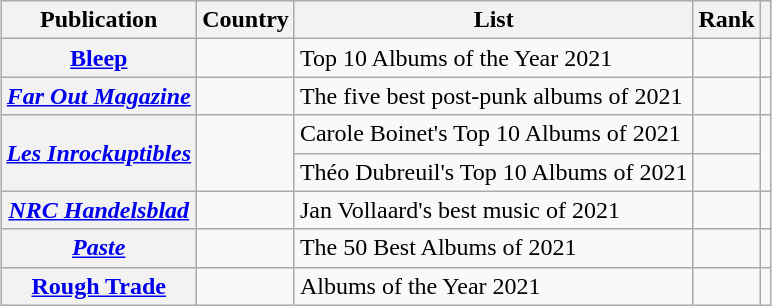<table class="wikitable mw-collapsible sortable plainrowheaders" style="margin-left: auto; margin-right: auto; border: none;">
<tr>
<th scope="col">Publication</th>
<th scope="col">Country</th>
<th scope="col" class="unsortable">List</th>
<th scope="col" data-sort-type="number">Rank</th>
<th scope="col" class="unsortable"></th>
</tr>
<tr>
<th scope="row"><a href='#'>Bleep</a></th>
<td></td>
<td>Top 10 Albums of the Year 2021</td>
<td></td>
<td></td>
</tr>
<tr>
<th scope="row"><em><a href='#'>Far Out Magazine</a></em></th>
<td></td>
<td>The five best post-punk albums of 2021</td>
<td></td>
<td></td>
</tr>
<tr>
<th scope="row" rowspan="2"><em><a href='#'>Les Inrockuptibles</a></em></th>
<td rowspan="2"></td>
<td>Carole Boinet's Top 10 Albums of 2021</td>
<td></td>
<td rowspan="2"></td>
</tr>
<tr>
<td>Théo Dubreuil's Top 10 Albums of 2021</td>
<td></td>
</tr>
<tr>
<th scope="row"><em><a href='#'>NRC Handelsblad</a></em></th>
<td></td>
<td>Jan Vollaard's best music of 2021</td>
<td></td>
<td></td>
</tr>
<tr>
<th scope="row"><em><a href='#'>Paste</a></em></th>
<td></td>
<td>The 50 Best Albums of 2021</td>
<td></td>
<td></td>
</tr>
<tr>
<th scope="row"><a href='#'>Rough Trade</a></th>
<td></td>
<td>Albums of the Year 2021</td>
<td></td>
<td></td>
</tr>
</table>
